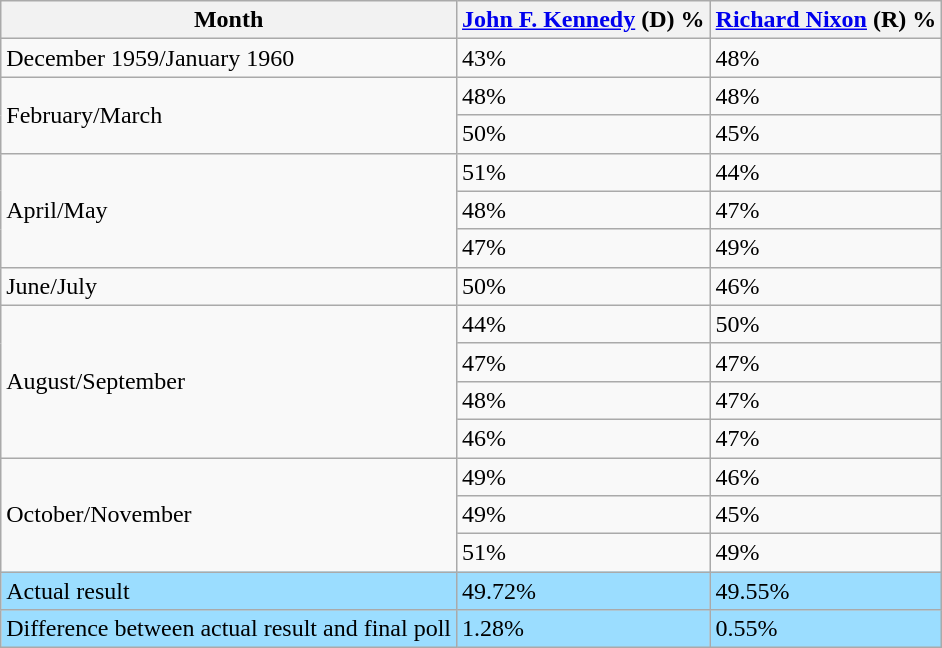<table class="wikitable">
<tr>
<th>Month</th>
<th><a href='#'>John F. Kennedy</a> (D) %</th>
<th><a href='#'>Richard Nixon</a> (R) %</th>
</tr>
<tr>
<td>December 1959/January 1960</td>
<td>43%</td>
<td>48%</td>
</tr>
<tr>
<td rowspan="2">February/March</td>
<td>48%</td>
<td>48%</td>
</tr>
<tr>
<td>50%</td>
<td>45%</td>
</tr>
<tr>
<td rowspan="3">April/May</td>
<td>51%</td>
<td>44%</td>
</tr>
<tr>
<td>48%</td>
<td>47%</td>
</tr>
<tr>
<td>47%</td>
<td>49%</td>
</tr>
<tr>
<td>June/July</td>
<td>50%</td>
<td>46%</td>
</tr>
<tr>
<td rowspan="4">August/September</td>
<td>44%</td>
<td>50%</td>
</tr>
<tr>
<td>47%</td>
<td>47%</td>
</tr>
<tr>
<td>48%</td>
<td>47%</td>
</tr>
<tr>
<td>46%</td>
<td>47%</td>
</tr>
<tr>
<td rowspan="3">October/November</td>
<td>49%</td>
<td>46%</td>
</tr>
<tr>
<td>49%</td>
<td>45%</td>
</tr>
<tr>
<td>51%</td>
<td>49%</td>
</tr>
<tr style="background:#9bddff;">
<td>Actual result</td>
<td>49.72%</td>
<td>49.55%</td>
</tr>
<tr style="background:#9bddff;">
<td>Difference between actual result and final poll</td>
<td>1.28%</td>
<td>0.55%</td>
</tr>
</table>
